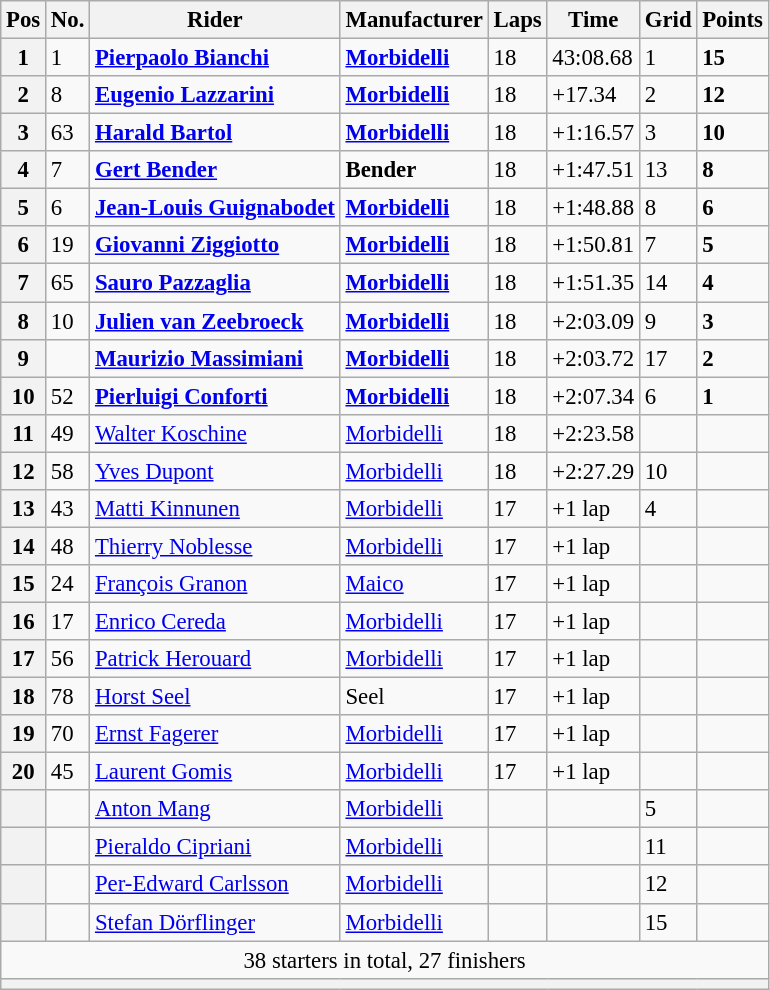<table class="wikitable" style="font-size: 95%;">
<tr>
<th>Pos</th>
<th>No.</th>
<th>Rider</th>
<th>Manufacturer</th>
<th>Laps</th>
<th>Time</th>
<th>Grid</th>
<th>Points</th>
</tr>
<tr>
<th>1</th>
<td>1</td>
<td> <strong><a href='#'>Pierpaolo Bianchi</a></strong></td>
<td><strong><a href='#'>Morbidelli</a></strong></td>
<td>18</td>
<td>43:08.68</td>
<td>1</td>
<td><strong>15</strong></td>
</tr>
<tr>
<th>2</th>
<td>8</td>
<td> <strong><a href='#'>Eugenio Lazzarini</a></strong></td>
<td><strong><a href='#'>Morbidelli</a></strong></td>
<td>18</td>
<td>+17.34</td>
<td>2</td>
<td><strong>12</strong></td>
</tr>
<tr>
<th>3</th>
<td>63</td>
<td> <strong><a href='#'>Harald Bartol</a></strong></td>
<td><strong><a href='#'>Morbidelli</a></strong></td>
<td>18</td>
<td>+1:16.57</td>
<td>3</td>
<td><strong>10</strong></td>
</tr>
<tr>
<th>4</th>
<td>7</td>
<td> <strong><a href='#'>Gert Bender</a></strong></td>
<td><strong>Bender</strong></td>
<td>18</td>
<td>+1:47.51</td>
<td>13</td>
<td><strong>8</strong></td>
</tr>
<tr>
<th>5</th>
<td>6</td>
<td> <strong><a href='#'>Jean-Louis Guignabodet</a></strong></td>
<td><strong><a href='#'>Morbidelli</a></strong></td>
<td>18</td>
<td>+1:48.88</td>
<td>8</td>
<td><strong>6</strong></td>
</tr>
<tr>
<th>6</th>
<td>19</td>
<td> <strong><a href='#'>Giovanni Ziggiotto</a></strong></td>
<td><strong><a href='#'>Morbidelli</a></strong></td>
<td>18</td>
<td>+1:50.81</td>
<td>7</td>
<td><strong>5</strong></td>
</tr>
<tr>
<th>7</th>
<td>65</td>
<td> <strong><a href='#'>Sauro Pazzaglia</a></strong></td>
<td><strong><a href='#'>Morbidelli</a></strong></td>
<td>18</td>
<td>+1:51.35</td>
<td>14</td>
<td><strong>4</strong></td>
</tr>
<tr>
<th>8</th>
<td>10</td>
<td> <strong><a href='#'>Julien van Zeebroeck</a></strong></td>
<td><strong><a href='#'>Morbidelli</a></strong></td>
<td>18</td>
<td>+2:03.09</td>
<td>9</td>
<td><strong>3</strong></td>
</tr>
<tr>
<th>9</th>
<td></td>
<td> <strong><a href='#'>Maurizio Massimiani</a></strong></td>
<td><strong><a href='#'>Morbidelli</a></strong></td>
<td>18</td>
<td>+2:03.72</td>
<td>17</td>
<td><strong>2</strong></td>
</tr>
<tr>
<th>10</th>
<td>52</td>
<td> <strong><a href='#'>Pierluigi Conforti</a></strong></td>
<td><strong><a href='#'>Morbidelli</a></strong></td>
<td>18</td>
<td>+2:07.34</td>
<td>6</td>
<td><strong>1</strong></td>
</tr>
<tr>
<th>11</th>
<td>49</td>
<td> <a href='#'>Walter Koschine</a></td>
<td><a href='#'>Morbidelli</a></td>
<td>18</td>
<td>+2:23.58</td>
<td></td>
<td></td>
</tr>
<tr>
<th>12</th>
<td>58</td>
<td> <a href='#'>Yves Dupont</a></td>
<td><a href='#'>Morbidelli</a></td>
<td>18</td>
<td>+2:27.29</td>
<td>10</td>
<td></td>
</tr>
<tr>
<th>13</th>
<td>43</td>
<td> <a href='#'>Matti Kinnunen</a></td>
<td><a href='#'>Morbidelli</a></td>
<td>17</td>
<td>+1 lap</td>
<td>4</td>
<td></td>
</tr>
<tr>
<th>14</th>
<td>48</td>
<td> <a href='#'>Thierry Noblesse</a></td>
<td><a href='#'>Morbidelli</a></td>
<td>17</td>
<td>+1 lap</td>
<td></td>
<td></td>
</tr>
<tr>
<th>15</th>
<td>24</td>
<td> <a href='#'>François Granon</a></td>
<td><a href='#'>Maico</a></td>
<td>17</td>
<td>+1 lap</td>
<td></td>
<td></td>
</tr>
<tr>
<th>16</th>
<td>17</td>
<td> <a href='#'>Enrico Cereda</a></td>
<td><a href='#'>Morbidelli</a></td>
<td>17</td>
<td>+1 lap</td>
<td></td>
<td></td>
</tr>
<tr>
<th>17</th>
<td>56</td>
<td> <a href='#'>Patrick Herouard</a></td>
<td><a href='#'>Morbidelli</a></td>
<td>17</td>
<td>+1 lap</td>
<td></td>
<td></td>
</tr>
<tr>
<th>18</th>
<td>78</td>
<td> <a href='#'>Horst Seel</a></td>
<td>Seel</td>
<td>17</td>
<td>+1 lap</td>
<td></td>
<td></td>
</tr>
<tr>
<th>19</th>
<td>70</td>
<td> <a href='#'>Ernst Fagerer</a></td>
<td><a href='#'>Morbidelli</a></td>
<td>17</td>
<td>+1 lap</td>
<td></td>
<td></td>
</tr>
<tr>
<th>20</th>
<td>45</td>
<td> <a href='#'>Laurent Gomis</a></td>
<td><a href='#'>Morbidelli</a></td>
<td>17</td>
<td>+1 lap</td>
<td></td>
<td></td>
</tr>
<tr>
<th></th>
<td></td>
<td> <a href='#'>Anton Mang</a></td>
<td><a href='#'>Morbidelli</a></td>
<td></td>
<td></td>
<td>5</td>
<td></td>
</tr>
<tr>
<th></th>
<td></td>
<td> <a href='#'>Pieraldo Cipriani</a></td>
<td><a href='#'>Morbidelli</a></td>
<td></td>
<td></td>
<td>11</td>
<td></td>
</tr>
<tr>
<th></th>
<td></td>
<td> <a href='#'>Per-Edward Carlsson</a></td>
<td><a href='#'>Morbidelli</a></td>
<td></td>
<td></td>
<td>12</td>
<td></td>
</tr>
<tr>
<th></th>
<td></td>
<td> <a href='#'>Stefan Dörflinger</a></td>
<td><a href='#'>Morbidelli</a></td>
<td></td>
<td></td>
<td>15</td>
<td></td>
</tr>
<tr>
<td colspan=8 align=center>38 starters in total, 27 finishers</td>
</tr>
<tr>
<th colspan=8></th>
</tr>
</table>
